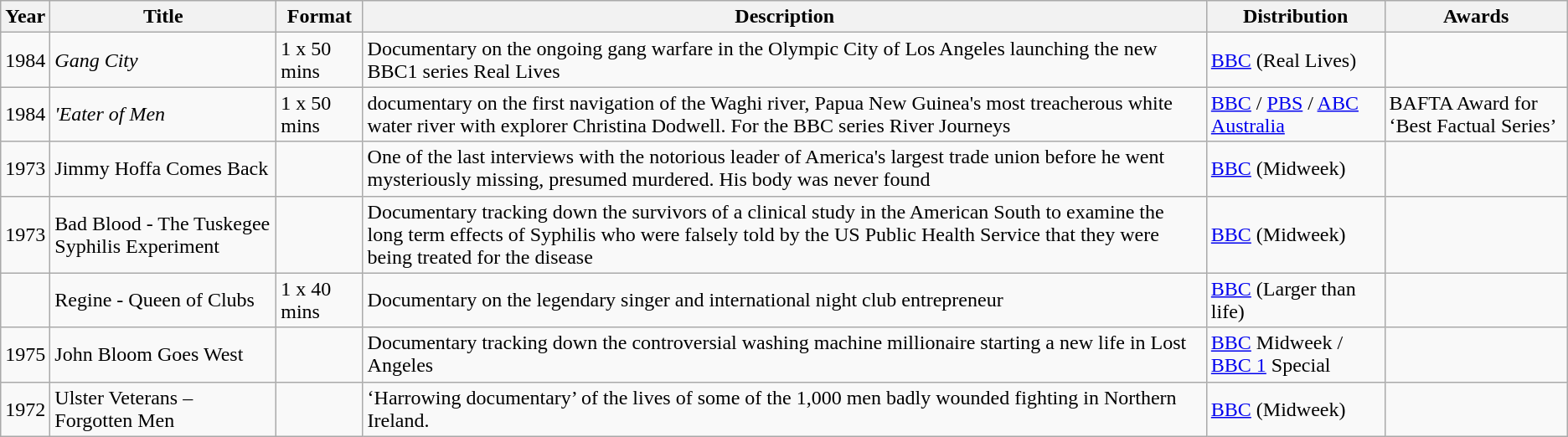<table class="wikitable">
<tr>
<th>Year</th>
<th>Title</th>
<th>Format</th>
<th>Description</th>
<th>Distribution</th>
<th>Awards</th>
</tr>
<tr>
<td>1984</td>
<td><em>Gang City</em></td>
<td>1 x 50 mins</td>
<td>Documentary on the ongoing gang warfare in the Olympic City of Los Angeles launching the new BBC1 series Real Lives</td>
<td><a href='#'>BBC</a> (Real Lives)</td>
<td></td>
</tr>
<tr>
<td>1984</td>
<td><em>'Eater of Men<strong></td>
<td>1 x 50 mins</td>
<td>documentary on the first navigation of the Waghi river, Papua New Guinea's most treacherous white water river with explorer Christina Dodwell. For the BBC series River Journeys</td>
<td><a href='#'>BBC</a> / <a href='#'>PBS</a> / <a href='#'>ABC Australia</a></td>
<td>BAFTA Award for ‘Best Factual Series’</td>
</tr>
<tr>
<td>1973</td>
<td></em>Jimmy Hoffa Comes Back<em></td>
<td></td>
<td>One of the last interviews with the notorious leader of America's largest trade union before he went mysteriously missing, presumed murdered. His body was never found</td>
<td><a href='#'>BBC</a> (Midweek)</td>
<td></td>
</tr>
<tr>
<td>1973</td>
<td></em>Bad Blood - The Tuskegee Syphilis Experiment<em></td>
<td></td>
<td>Documentary tracking down the survivors of a clinical study in the American South to examine the long term effects of Syphilis who were falsely told by the US Public Health Service that they were being treated for the disease</td>
<td><a href='#'>BBC</a> (Midweek)</td>
<td></td>
</tr>
<tr>
<td></td>
<td></em>Regine - Queen of Clubs<em></td>
<td>1 x 40 mins</td>
<td>Documentary on the legendary singer and international night club entrepreneur</td>
<td><a href='#'>BBC</a> (Larger than life)</td>
<td></td>
</tr>
<tr>
<td>1975</td>
<td></em>John Bloom Goes West<em></td>
<td></td>
<td>Documentary tracking down the controversial washing machine millionaire starting a new life in Lost Angeles</td>
<td><a href='#'>BBC</a> Midweek / <a href='#'>BBC 1</a> Special</td>
<td></td>
</tr>
<tr>
<td>1972</td>
<td></em>Ulster Veterans – Forgotten Men<em></td>
<td></td>
<td>‘Harrowing documentary’ of the lives of some of the 1,000 men badly wounded fighting in Northern Ireland.</td>
<td><a href='#'>BBC</a> (Midweek)</td>
<td></td>
</tr>
</table>
